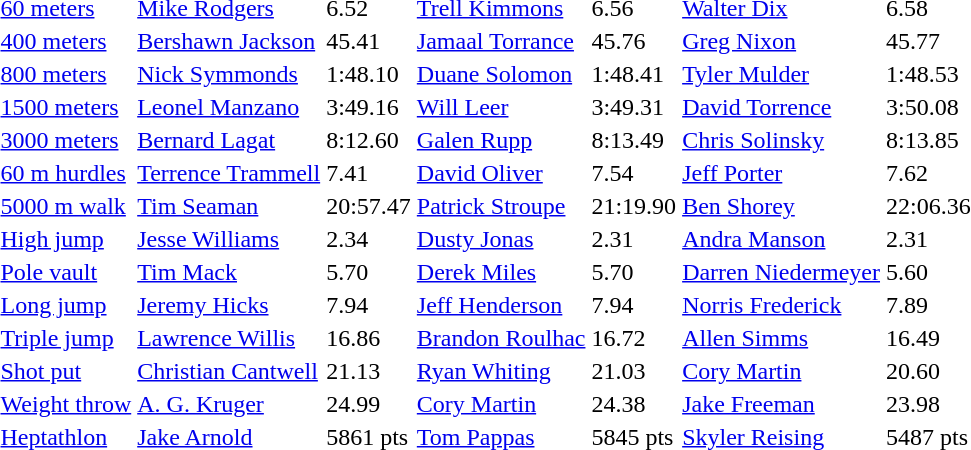<table>
<tr>
<td><a href='#'>60 meters</a></td>
<td><a href='#'>Mike Rodgers</a></td>
<td>6.52</td>
<td><a href='#'>Trell Kimmons</a></td>
<td>6.56</td>
<td><a href='#'>Walter Dix</a></td>
<td>6.58</td>
</tr>
<tr>
<td><a href='#'>400 meters</a></td>
<td><a href='#'>Bershawn Jackson</a></td>
<td>45.41 </td>
<td><a href='#'>Jamaal Torrance</a></td>
<td>45.76 </td>
<td><a href='#'>Greg Nixon</a></td>
<td>45.77 </td>
</tr>
<tr>
<td><a href='#'>800 meters</a></td>
<td><a href='#'>Nick Symmonds</a></td>
<td>1:48.10</td>
<td><a href='#'>Duane Solomon</a></td>
<td>1:48.41</td>
<td><a href='#'>Tyler Mulder</a></td>
<td>1:48.53</td>
</tr>
<tr>
<td><a href='#'>1500 meters</a></td>
<td><a href='#'>Leonel Manzano</a></td>
<td>3:49.16</td>
<td><a href='#'>Will Leer</a></td>
<td>3:49.31</td>
<td><a href='#'>David Torrence</a></td>
<td>3:50.08</td>
</tr>
<tr>
<td><a href='#'>3000 meters</a></td>
<td><a href='#'>Bernard Lagat</a></td>
<td>8:12.60</td>
<td><a href='#'>Galen Rupp</a></td>
<td>8:13.49</td>
<td><a href='#'>Chris Solinsky</a></td>
<td>8:13.85</td>
</tr>
<tr>
<td><a href='#'>60 m hurdles</a></td>
<td><a href='#'>Terrence Trammell</a></td>
<td>7.41</td>
<td><a href='#'>David Oliver</a></td>
<td>7.54</td>
<td><a href='#'>Jeff Porter</a></td>
<td>7.62 </td>
</tr>
<tr>
<td><a href='#'>5000 m walk</a></td>
<td><a href='#'>Tim Seaman</a></td>
<td>20:57.47</td>
<td><a href='#'>Patrick Stroupe</a></td>
<td>21:19.90</td>
<td><a href='#'>Ben Shorey</a></td>
<td>22:06.36</td>
</tr>
<tr>
<td><a href='#'>High jump</a></td>
<td><a href='#'>Jesse Williams</a></td>
<td>2.34</td>
<td><a href='#'>Dusty Jonas</a></td>
<td>2.31</td>
<td><a href='#'>Andra Manson</a></td>
<td>2.31</td>
</tr>
<tr>
<td><a href='#'>Pole vault</a></td>
<td><a href='#'>Tim Mack</a></td>
<td>5.70</td>
<td><a href='#'>Derek Miles</a></td>
<td>5.70</td>
<td><a href='#'>Darren Niedermeyer</a></td>
<td>5.60</td>
</tr>
<tr>
<td><a href='#'>Long jump</a></td>
<td><a href='#'>Jeremy Hicks</a></td>
<td>7.94</td>
<td><a href='#'>Jeff Henderson</a></td>
<td>7.94 </td>
<td><a href='#'>Norris Frederick</a></td>
<td>7.89</td>
</tr>
<tr>
<td><a href='#'>Triple jump</a></td>
<td><a href='#'>Lawrence Willis</a></td>
<td>16.86 </td>
<td><a href='#'>Brandon Roulhac</a></td>
<td>16.72</td>
<td><a href='#'>Allen Simms</a></td>
<td>16.49</td>
</tr>
<tr>
<td><a href='#'>Shot put</a></td>
<td><a href='#'>Christian Cantwell</a></td>
<td>21.13</td>
<td><a href='#'>Ryan Whiting</a></td>
<td>21.03</td>
<td><a href='#'>Cory Martin</a></td>
<td>20.60 </td>
</tr>
<tr>
<td><a href='#'>Weight throw</a></td>
<td><a href='#'>A. G. Kruger</a></td>
<td>24.99 </td>
<td><a href='#'>Cory Martin</a></td>
<td>24.38 </td>
<td><a href='#'>Jake Freeman</a></td>
<td>23.98</td>
</tr>
<tr>
<td><a href='#'>Heptathlon</a></td>
<td><a href='#'>Jake Arnold</a></td>
<td>5861 pts</td>
<td><a href='#'>Tom Pappas</a></td>
<td>5845 pts</td>
<td><a href='#'>Skyler Reising</a></td>
<td>5487 pts</td>
</tr>
</table>
